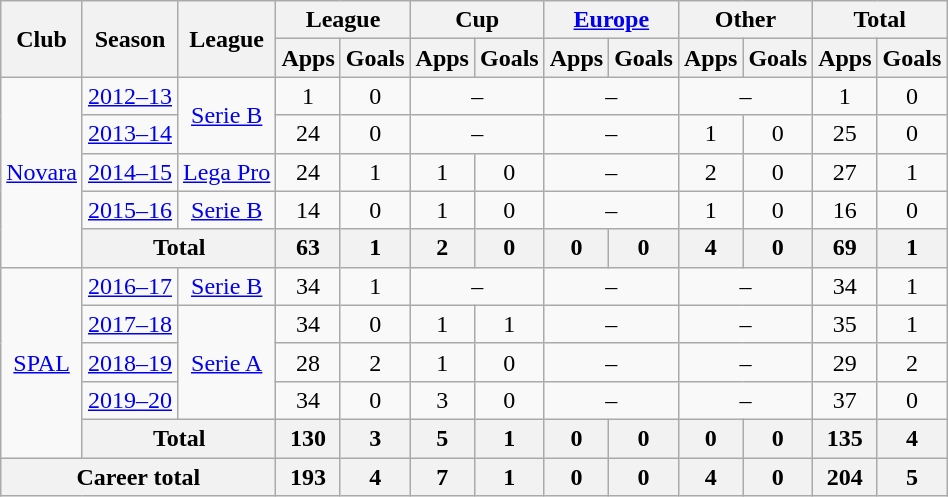<table class="wikitable" style="text-align: center;">
<tr>
<th rowspan="2">Club</th>
<th rowspan="2">Season</th>
<th rowspan="2">League</th>
<th colspan="2">League</th>
<th colspan="2">Cup</th>
<th colspan="2"><a href='#'>Europe</a></th>
<th colspan="2">Other</th>
<th colspan="2">Total</th>
</tr>
<tr>
<th>Apps</th>
<th>Goals</th>
<th>Apps</th>
<th>Goals</th>
<th>Apps</th>
<th>Goals</th>
<th>Apps</th>
<th>Goals</th>
<th>Apps</th>
<th>Goals</th>
</tr>
<tr>
<td rowspan="5"><a href='#'>Novara</a></td>
<td><a href='#'>2012–13</a></td>
<td rowspan="2"><a href='#'>Serie B</a></td>
<td>1</td>
<td>0</td>
<td colspan="2">–</td>
<td colspan="2">–</td>
<td colspan="2">–</td>
<td>1</td>
<td>0</td>
</tr>
<tr>
<td><a href='#'>2013–14</a></td>
<td>24</td>
<td>0</td>
<td colspan="2">–</td>
<td colspan="2">–</td>
<td>1</td>
<td>0</td>
<td>25</td>
<td>0</td>
</tr>
<tr>
<td><a href='#'>2014–15</a></td>
<td><a href='#'>Lega Pro</a></td>
<td>24</td>
<td>1</td>
<td>1</td>
<td>0</td>
<td colspan="2">–</td>
<td>2</td>
<td>0</td>
<td>27</td>
<td>1</td>
</tr>
<tr>
<td><a href='#'>2015–16</a></td>
<td><a href='#'>Serie B</a></td>
<td>14</td>
<td>0</td>
<td>1</td>
<td>0</td>
<td colspan="2">–</td>
<td>1</td>
<td>0</td>
<td>16</td>
<td>0</td>
</tr>
<tr>
<th colspan="2">Total</th>
<th>63</th>
<th>1</th>
<th>2</th>
<th>0</th>
<th>0</th>
<th>0</th>
<th>4</th>
<th>0</th>
<th>69</th>
<th>1</th>
</tr>
<tr>
<td rowspan="5"><a href='#'>SPAL</a></td>
<td><a href='#'>2016–17</a></td>
<td><a href='#'>Serie B</a></td>
<td>34</td>
<td>1</td>
<td colspan="2">–</td>
<td colspan="2">–</td>
<td colspan="2">–</td>
<td>34</td>
<td>1</td>
</tr>
<tr>
<td><a href='#'>2017–18</a></td>
<td rowspan="3"><a href='#'>Serie A</a></td>
<td>34</td>
<td>0</td>
<td>1</td>
<td>1</td>
<td colspan="2">–</td>
<td colspan="2">–</td>
<td>35</td>
<td>1</td>
</tr>
<tr>
<td><a href='#'>2018–19</a></td>
<td>28</td>
<td>2</td>
<td>1</td>
<td>0</td>
<td colspan="2">–</td>
<td colspan="2">–</td>
<td>29</td>
<td>2</td>
</tr>
<tr>
<td><a href='#'>2019–20</a></td>
<td>34</td>
<td>0</td>
<td>3</td>
<td>0</td>
<td colspan="2">–</td>
<td colspan="2">–</td>
<td>37</td>
<td>0</td>
</tr>
<tr>
<th colspan="2">Total</th>
<th>130</th>
<th>3</th>
<th>5</th>
<th>1</th>
<th>0</th>
<th>0</th>
<th>0</th>
<th>0</th>
<th>135</th>
<th>4</th>
</tr>
<tr>
<th colspan="3">Career total</th>
<th>193</th>
<th>4</th>
<th>7</th>
<th>1</th>
<th>0</th>
<th>0</th>
<th>4</th>
<th>0</th>
<th>204</th>
<th>5</th>
</tr>
</table>
